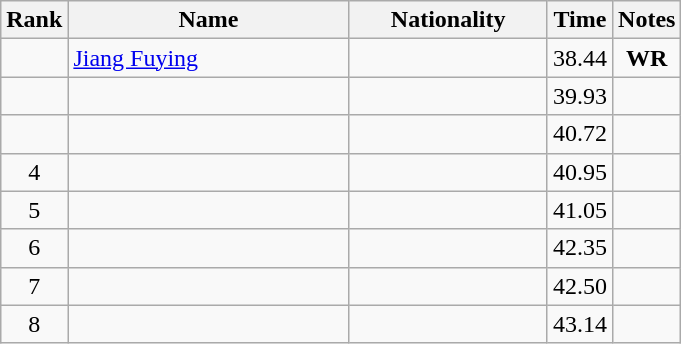<table class="wikitable sortable" style="text-align:center">
<tr>
<th>Rank</th>
<th style="width:180px">Name</th>
<th style="width:125px">Nationality</th>
<th>Time</th>
<th>Notes</th>
</tr>
<tr>
<td></td>
<td style="text-align:left;"><a href='#'>Jiang Fuying</a></td>
<td style="text-align:left;"></td>
<td>38.44</td>
<td><strong>WR</strong></td>
</tr>
<tr>
<td></td>
<td style="text-align:left;"></td>
<td style="text-align:left;"></td>
<td>39.93</td>
<td></td>
</tr>
<tr>
<td></td>
<td style="text-align:left;"></td>
<td style="text-align:left;"></td>
<td>40.72</td>
<td></td>
</tr>
<tr>
<td>4</td>
<td style="text-align:left;"></td>
<td style="text-align:left;"></td>
<td>40.95</td>
<td></td>
</tr>
<tr>
<td>5</td>
<td style="text-align:left;"></td>
<td style="text-align:left;"></td>
<td>41.05</td>
<td></td>
</tr>
<tr>
<td>6</td>
<td style="text-align:left;"></td>
<td style="text-align:left;"></td>
<td>42.35</td>
<td></td>
</tr>
<tr>
<td>7</td>
<td style="text-align:left;"></td>
<td style="text-align:left;"></td>
<td>42.50</td>
<td></td>
</tr>
<tr>
<td>8</td>
<td style="text-align:left;"></td>
<td style="text-align:left;"></td>
<td>43.14</td>
<td></td>
</tr>
</table>
